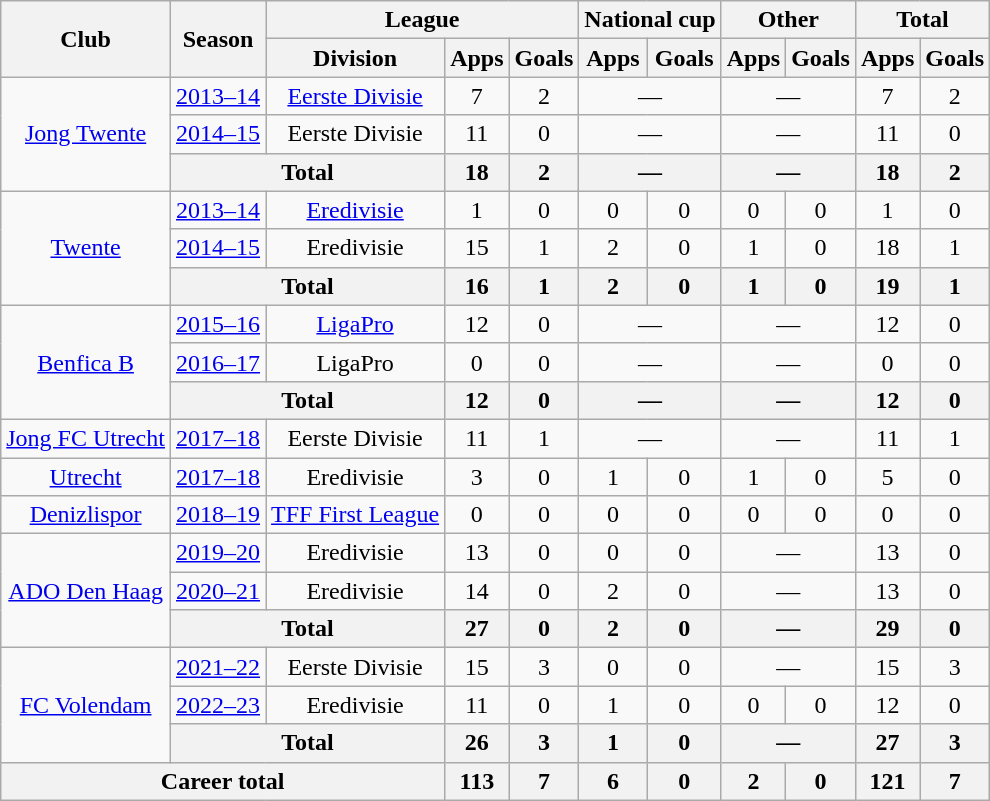<table class="wikitable" style="text-align:center">
<tr>
<th rowspan="2">Club</th>
<th rowspan="2">Season</th>
<th colspan="3">League</th>
<th colspan="2">National cup</th>
<th colspan="2">Other</th>
<th colspan="2">Total</th>
</tr>
<tr>
<th>Division</th>
<th>Apps</th>
<th>Goals</th>
<th>Apps</th>
<th>Goals</th>
<th>Apps</th>
<th>Goals</th>
<th>Apps</th>
<th>Goals</th>
</tr>
<tr>
<td rowspan="3"><a href='#'>Jong Twente</a></td>
<td><a href='#'>2013–14</a></td>
<td><a href='#'>Eerste Divisie</a></td>
<td>7</td>
<td>2</td>
<td colspan="2">—</td>
<td colspan="2">—</td>
<td>7</td>
<td>2</td>
</tr>
<tr>
<td><a href='#'>2014–15</a></td>
<td>Eerste Divisie</td>
<td>11</td>
<td>0</td>
<td colspan="2">—</td>
<td colspan="2">—</td>
<td>11</td>
<td>0</td>
</tr>
<tr>
<th colspan="2">Total</th>
<th>18</th>
<th>2</th>
<th colspan="2">—</th>
<th colspan="2">—</th>
<th>18</th>
<th>2</th>
</tr>
<tr>
<td rowspan="3"><a href='#'>Twente</a></td>
<td><a href='#'>2013–14</a></td>
<td><a href='#'>Eredivisie</a></td>
<td>1</td>
<td>0</td>
<td>0</td>
<td>0</td>
<td>0</td>
<td>0</td>
<td>1</td>
<td>0</td>
</tr>
<tr>
<td><a href='#'>2014–15</a></td>
<td>Eredivisie</td>
<td>15</td>
<td>1</td>
<td>2</td>
<td>0</td>
<td>1</td>
<td>0</td>
<td>18</td>
<td>1</td>
</tr>
<tr>
<th colspan="2">Total</th>
<th>16</th>
<th>1</th>
<th>2</th>
<th>0</th>
<th>1</th>
<th>0</th>
<th>19</th>
<th>1</th>
</tr>
<tr>
<td rowspan="3"><a href='#'>Benfica B</a></td>
<td><a href='#'>2015–16</a></td>
<td><a href='#'>LigaPro</a></td>
<td>12</td>
<td>0</td>
<td colspan="2">—</td>
<td colspan="2">—</td>
<td>12</td>
<td>0</td>
</tr>
<tr>
<td><a href='#'>2016–17</a></td>
<td>LigaPro</td>
<td>0</td>
<td>0</td>
<td colspan="2">—</td>
<td colspan="2">—</td>
<td>0</td>
<td>0</td>
</tr>
<tr>
<th colspan="2">Total</th>
<th>12</th>
<th>0</th>
<th colspan="2">—</th>
<th colspan="2">—</th>
<th>12</th>
<th>0</th>
</tr>
<tr>
<td><a href='#'>Jong FC Utrecht</a></td>
<td><a href='#'>2017–18</a></td>
<td>Eerste Divisie</td>
<td>11</td>
<td>1</td>
<td colspan="2">—</td>
<td colspan="2">—</td>
<td>11</td>
<td>1</td>
</tr>
<tr>
<td><a href='#'>Utrecht</a></td>
<td><a href='#'>2017–18</a></td>
<td>Eredivisie</td>
<td>3</td>
<td>0</td>
<td>1</td>
<td>0</td>
<td>1</td>
<td>0</td>
<td>5</td>
<td>0</td>
</tr>
<tr>
<td><a href='#'>Denizlispor</a></td>
<td><a href='#'>2018–19</a></td>
<td><a href='#'>TFF First League</a></td>
<td>0</td>
<td>0</td>
<td>0</td>
<td>0</td>
<td>0</td>
<td>0</td>
<td>0</td>
<td>0</td>
</tr>
<tr>
<td rowspan="3"><a href='#'>ADO Den Haag</a></td>
<td><a href='#'>2019–20</a></td>
<td>Eredivisie</td>
<td>13</td>
<td>0</td>
<td>0</td>
<td>0</td>
<td colspan="2">—</td>
<td>13</td>
<td>0</td>
</tr>
<tr>
<td><a href='#'>2020–21</a></td>
<td>Eredivisie</td>
<td>14</td>
<td>0</td>
<td>2</td>
<td>0</td>
<td colspan="2">—</td>
<td>13</td>
<td>0</td>
</tr>
<tr>
<th colspan="2">Total</th>
<th>27</th>
<th>0</th>
<th>2</th>
<th>0</th>
<th colspan="2">—</th>
<th>29</th>
<th>0</th>
</tr>
<tr>
<td rowspan="3"><a href='#'>FC Volendam</a></td>
<td><a href='#'>2021–22</a></td>
<td>Eerste Divisie</td>
<td>15</td>
<td>3</td>
<td>0</td>
<td>0</td>
<td colspan="2">—</td>
<td>15</td>
<td>3</td>
</tr>
<tr>
<td><a href='#'>2022–23</a></td>
<td>Eredivisie</td>
<td>11</td>
<td>0</td>
<td>1</td>
<td>0</td>
<td>0</td>
<td>0</td>
<td>12</td>
<td>0</td>
</tr>
<tr>
<th colspan="2">Total</th>
<th>26</th>
<th>3</th>
<th>1</th>
<th>0</th>
<th colspan="2">—</th>
<th>27</th>
<th>3</th>
</tr>
<tr>
<th colspan="3">Career total</th>
<th>113</th>
<th>7</th>
<th>6</th>
<th>0</th>
<th>2</th>
<th>0</th>
<th>121</th>
<th>7</th>
</tr>
</table>
